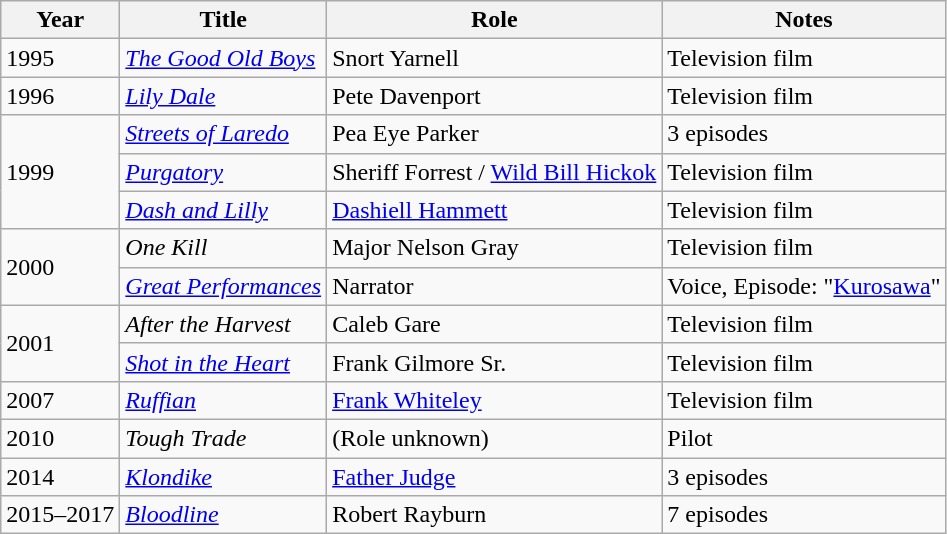<table class="wikitable sortable">
<tr>
<th>Year</th>
<th>Title</th>
<th>Role</th>
<th class="unsortable">Notes</th>
</tr>
<tr>
<td>1995</td>
<td><em><a href='#'>The Good Old Boys</a></em></td>
<td>Snort Yarnell</td>
<td>Television film</td>
</tr>
<tr>
<td>1996</td>
<td><em><a href='#'>Lily Dale</a></em></td>
<td>Pete Davenport</td>
<td>Television film</td>
</tr>
<tr>
<td rowspan=3>1999</td>
<td><em><a href='#'>Streets of Laredo</a></em></td>
<td>Pea Eye Parker</td>
<td>3 episodes</td>
</tr>
<tr>
<td><em><a href='#'>Purgatory</a></em></td>
<td>Sheriff Forrest / <a href='#'>Wild Bill Hickok</a></td>
<td>Television film</td>
</tr>
<tr>
<td><em><a href='#'>Dash and Lilly</a></em></td>
<td><a href='#'>Dashiell Hammett</a></td>
<td>Television film</td>
</tr>
<tr>
<td rowspan=2>2000</td>
<td><em>One Kill</em></td>
<td>Major Nelson Gray</td>
<td>Television film</td>
</tr>
<tr>
<td><em><a href='#'>Great Performances</a></em></td>
<td>Narrator</td>
<td>Voice, Episode: "<a href='#'>Kurosawa</a>"</td>
</tr>
<tr>
<td rowspan=2>2001</td>
<td><em>After the Harvest</em></td>
<td>Caleb Gare</td>
<td>Television film</td>
</tr>
<tr>
<td><em><a href='#'>Shot in the Heart</a></em></td>
<td>Frank Gilmore Sr.</td>
<td>Television film</td>
</tr>
<tr>
<td>2007</td>
<td><em><a href='#'>Ruffian</a></em></td>
<td><a href='#'>Frank Whiteley</a></td>
<td>Television film</td>
</tr>
<tr>
<td>2010</td>
<td><em>Tough Trade</em></td>
<td>(Role unknown)</td>
<td>Pilot</td>
</tr>
<tr>
<td>2014</td>
<td><em><a href='#'>Klondike</a></em></td>
<td><a href='#'>Father Judge</a></td>
<td>3 episodes</td>
</tr>
<tr>
<td>2015–2017</td>
<td><em><a href='#'>Bloodline</a></em></td>
<td>Robert Rayburn</td>
<td>7 episodes</td>
</tr>
</table>
